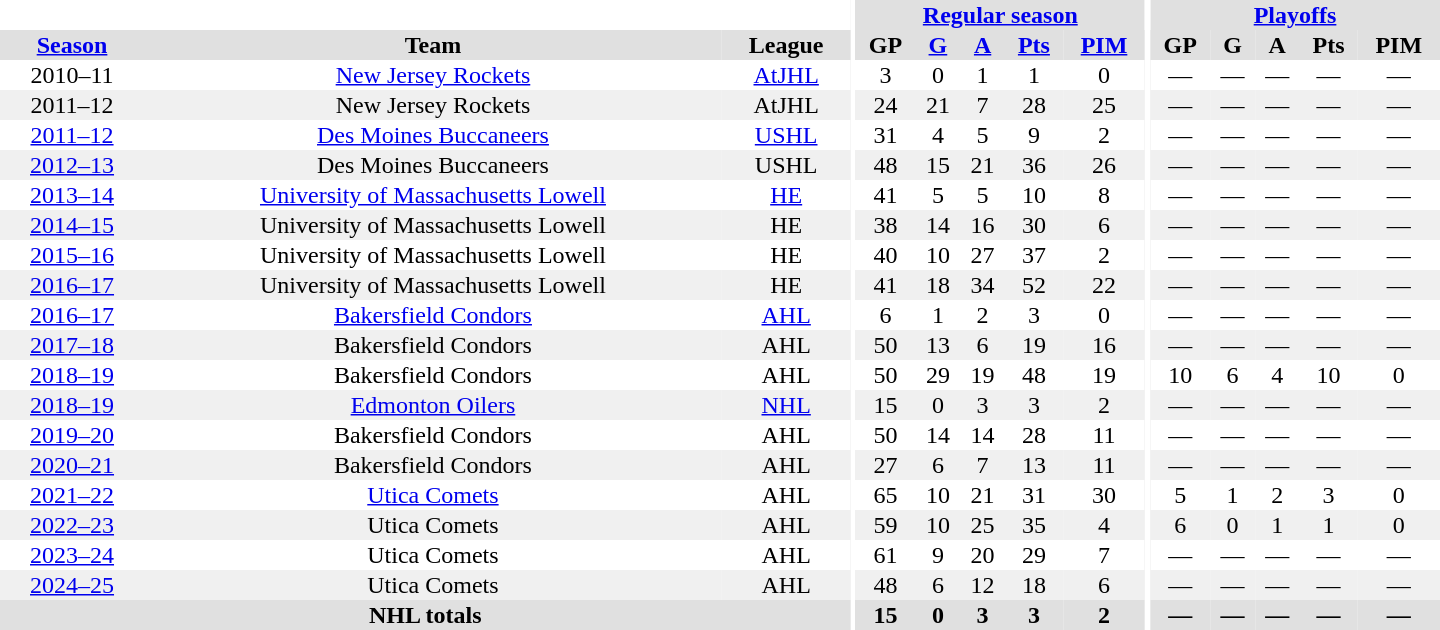<table border="0" cellpadding="1" cellspacing="0" style="text-align:center; width:60em">
<tr bgcolor="#e0e0e0">
<th colspan="3" bgcolor="#ffffff"></th>
<th rowspan="100" bgcolor="#ffffff"></th>
<th colspan="5"><a href='#'>Regular season</a></th>
<th rowspan="100" bgcolor="#ffffff"></th>
<th colspan="5"><a href='#'>Playoffs</a></th>
</tr>
<tr bgcolor="#e0e0e0">
<th><a href='#'>Season</a></th>
<th>Team</th>
<th>League</th>
<th>GP</th>
<th><a href='#'>G</a></th>
<th><a href='#'>A</a></th>
<th><a href='#'>Pts</a></th>
<th><a href='#'>PIM</a></th>
<th>GP</th>
<th>G</th>
<th>A</th>
<th>Pts</th>
<th>PIM</th>
</tr>
<tr>
<td>2010–11</td>
<td><a href='#'>New Jersey Rockets</a></td>
<td><a href='#'>AtJHL</a></td>
<td>3</td>
<td>0</td>
<td>1</td>
<td>1</td>
<td>0</td>
<td>—</td>
<td>—</td>
<td>—</td>
<td>—</td>
<td>—</td>
</tr>
<tr bgcolor="#f0f0f0">
<td>2011–12</td>
<td>New Jersey Rockets</td>
<td>AtJHL</td>
<td>24</td>
<td>21</td>
<td>7</td>
<td>28</td>
<td>25</td>
<td>—</td>
<td>—</td>
<td>—</td>
<td>—</td>
<td>—</td>
</tr>
<tr>
<td><a href='#'>2011–12</a></td>
<td><a href='#'>Des Moines Buccaneers</a></td>
<td><a href='#'>USHL</a></td>
<td>31</td>
<td>4</td>
<td>5</td>
<td>9</td>
<td>2</td>
<td>—</td>
<td>—</td>
<td>—</td>
<td>—</td>
<td>—</td>
</tr>
<tr bgcolor="#f0f0f0">
<td><a href='#'>2012–13</a></td>
<td>Des Moines Buccaneers</td>
<td>USHL</td>
<td>48</td>
<td>15</td>
<td>21</td>
<td>36</td>
<td>26</td>
<td>—</td>
<td>—</td>
<td>—</td>
<td>—</td>
<td>—</td>
</tr>
<tr>
<td><a href='#'>2013–14</a></td>
<td><a href='#'>University of Massachusetts Lowell</a></td>
<td><a href='#'>HE</a></td>
<td>41</td>
<td>5</td>
<td>5</td>
<td>10</td>
<td>8</td>
<td>—</td>
<td>—</td>
<td>—</td>
<td>—</td>
<td>—</td>
</tr>
<tr bgcolor="#f0f0f0">
<td><a href='#'>2014–15</a></td>
<td>University of Massachusetts Lowell</td>
<td>HE</td>
<td>38</td>
<td>14</td>
<td>16</td>
<td>30</td>
<td>6</td>
<td>—</td>
<td>—</td>
<td>—</td>
<td>—</td>
<td>—</td>
</tr>
<tr>
<td><a href='#'>2015–16</a></td>
<td>University of Massachusetts Lowell</td>
<td>HE</td>
<td>40</td>
<td>10</td>
<td>27</td>
<td>37</td>
<td>2</td>
<td>—</td>
<td>—</td>
<td>—</td>
<td>—</td>
<td>—</td>
</tr>
<tr bgcolor="#f0f0f0">
<td><a href='#'>2016–17</a></td>
<td>University of Massachusetts Lowell</td>
<td>HE</td>
<td>41</td>
<td>18</td>
<td>34</td>
<td>52</td>
<td>22</td>
<td>—</td>
<td>—</td>
<td>—</td>
<td>—</td>
<td>—</td>
</tr>
<tr>
<td><a href='#'>2016–17</a></td>
<td><a href='#'>Bakersfield Condors</a></td>
<td><a href='#'>AHL</a></td>
<td>6</td>
<td>1</td>
<td>2</td>
<td>3</td>
<td>0</td>
<td>—</td>
<td>—</td>
<td>—</td>
<td>—</td>
<td>—</td>
</tr>
<tr bgcolor="#f0f0f0">
<td><a href='#'>2017–18</a></td>
<td>Bakersfield Condors</td>
<td>AHL</td>
<td>50</td>
<td>13</td>
<td>6</td>
<td>19</td>
<td>16</td>
<td>—</td>
<td>—</td>
<td>—</td>
<td>—</td>
<td>—</td>
</tr>
<tr>
<td><a href='#'>2018–19</a></td>
<td>Bakersfield Condors</td>
<td>AHL</td>
<td>50</td>
<td>29</td>
<td>19</td>
<td>48</td>
<td>19</td>
<td>10</td>
<td>6</td>
<td>4</td>
<td>10</td>
<td>0</td>
</tr>
<tr bgcolor="#f0f0f0">
<td><a href='#'>2018–19</a></td>
<td><a href='#'>Edmonton Oilers</a></td>
<td><a href='#'>NHL</a></td>
<td>15</td>
<td>0</td>
<td>3</td>
<td>3</td>
<td>2</td>
<td>—</td>
<td>—</td>
<td>—</td>
<td>—</td>
<td>—</td>
</tr>
<tr>
<td><a href='#'>2019–20</a></td>
<td>Bakersfield Condors</td>
<td>AHL</td>
<td>50</td>
<td>14</td>
<td>14</td>
<td>28</td>
<td>11</td>
<td>—</td>
<td>—</td>
<td>—</td>
<td>—</td>
<td>—</td>
</tr>
<tr bgcolor="#f0f0f0">
<td><a href='#'>2020–21</a></td>
<td>Bakersfield Condors</td>
<td>AHL</td>
<td>27</td>
<td>6</td>
<td>7</td>
<td>13</td>
<td>11</td>
<td>—</td>
<td>—</td>
<td>—</td>
<td>—</td>
<td>—</td>
</tr>
<tr>
<td><a href='#'>2021–22</a></td>
<td><a href='#'>Utica Comets</a></td>
<td>AHL</td>
<td>65</td>
<td>10</td>
<td>21</td>
<td>31</td>
<td>30</td>
<td>5</td>
<td>1</td>
<td>2</td>
<td>3</td>
<td>0</td>
</tr>
<tr bgcolor="#f0f0f0">
<td><a href='#'>2022–23</a></td>
<td>Utica Comets</td>
<td>AHL</td>
<td>59</td>
<td>10</td>
<td>25</td>
<td>35</td>
<td>4</td>
<td>6</td>
<td>0</td>
<td>1</td>
<td>1</td>
<td>0</td>
</tr>
<tr>
<td><a href='#'>2023–24</a></td>
<td>Utica Comets</td>
<td>AHL</td>
<td>61</td>
<td>9</td>
<td>20</td>
<td>29</td>
<td>7</td>
<td>—</td>
<td>—</td>
<td>—</td>
<td>—</td>
<td>—</td>
</tr>
<tr bgcolor="#f0f0f0">
<td><a href='#'>2024–25</a></td>
<td>Utica Comets</td>
<td>AHL</td>
<td>48</td>
<td>6</td>
<td>12</td>
<td>18</td>
<td>6</td>
<td>—</td>
<td>—</td>
<td>—</td>
<td>—</td>
<td>—</td>
</tr>
<tr bgcolor="#e0e0e0">
<th colspan="3">NHL totals</th>
<th>15</th>
<th>0</th>
<th>3</th>
<th>3</th>
<th>2</th>
<th>—</th>
<th>—</th>
<th>—</th>
<th>—</th>
<th>—</th>
</tr>
</table>
